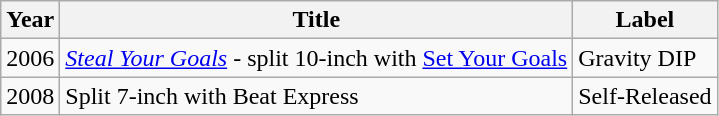<table class="wikitable">
<tr>
<th>Year</th>
<th>Title</th>
<th>Label</th>
</tr>
<tr>
<td>2006</td>
<td><em><a href='#'>Steal Your Goals</a></em> - split 10-inch with <a href='#'>Set Your Goals</a></td>
<td>Gravity DIP</td>
</tr>
<tr>
<td>2008</td>
<td>Split 7-inch with Beat Express</td>
<td>Self-Released</td>
</tr>
</table>
